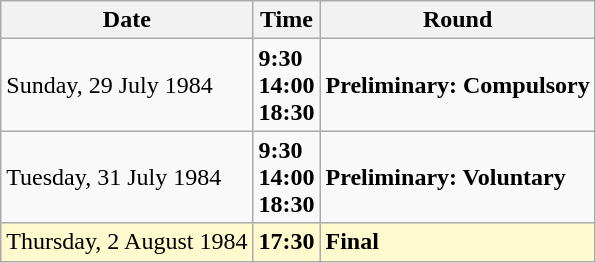<table class="wikitable">
<tr>
<th>Date</th>
<th>Time</th>
<th>Round</th>
</tr>
<tr>
<td>Sunday, 29 July 1984</td>
<td><strong>9:30</strong><br><strong>14:00</strong><br><strong>18:30</strong></td>
<td><strong>Preliminary: Compulsory</strong></td>
</tr>
<tr>
<td>Tuesday, 31 July 1984</td>
<td><strong>9:30</strong><br><strong>14:00</strong><br><strong>18:30</strong></td>
<td><strong>Preliminary: Voluntary</strong></td>
</tr>
<tr style=background:lemonchiffon>
<td>Thursday, 2 August 1984</td>
<td><strong>17:30</strong></td>
<td><strong>Final</strong></td>
</tr>
</table>
